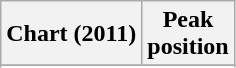<table class="wikitable sortable plainrowheaders" style="text-align:center">
<tr>
<th scope="col">Chart (2011)</th>
<th scope="col">Peak<br>position</th>
</tr>
<tr>
</tr>
<tr>
</tr>
</table>
